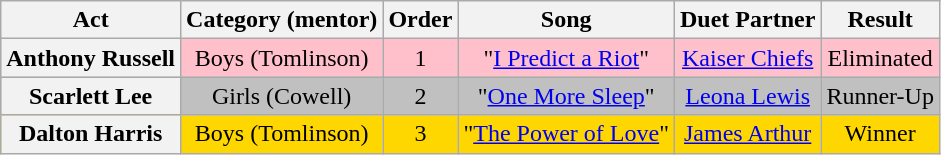<table class="wikitable plainrowheaders" style="text-align:center;">
<tr>
<th scope="col">Act</th>
<th scope="col">Category (mentor)</th>
<th scope="col">Order</th>
<th scope="col">Song</th>
<th scope="col">Duet Partner</th>
<th scope="col">Result</th>
</tr>
<tr style="background:pink;">
<th scope="row">Anthony Russell</th>
<td>Boys (Tomlinson)</td>
<td>1</td>
<td>"<a href='#'>I Predict a Riot</a>"</td>
<td><a href='#'>Kaiser Chiefs</a></td>
<td>Eliminated</td>
</tr>
<tr style="background:silver;">
<th scope="row">Scarlett Lee</th>
<td>Girls (Cowell)</td>
<td>2</td>
<td>"<a href='#'>One More Sleep</a>"</td>
<td><a href='#'>Leona Lewis</a></td>
<td>Runner-Up</td>
</tr>
<tr style="background:gold;">
<th scope="row">Dalton Harris</th>
<td>Boys (Tomlinson)</td>
<td>3</td>
<td>"<a href='#'>The Power of Love</a>"</td>
<td><a href='#'>James Arthur</a></td>
<td>Winner</td>
</tr>
</table>
